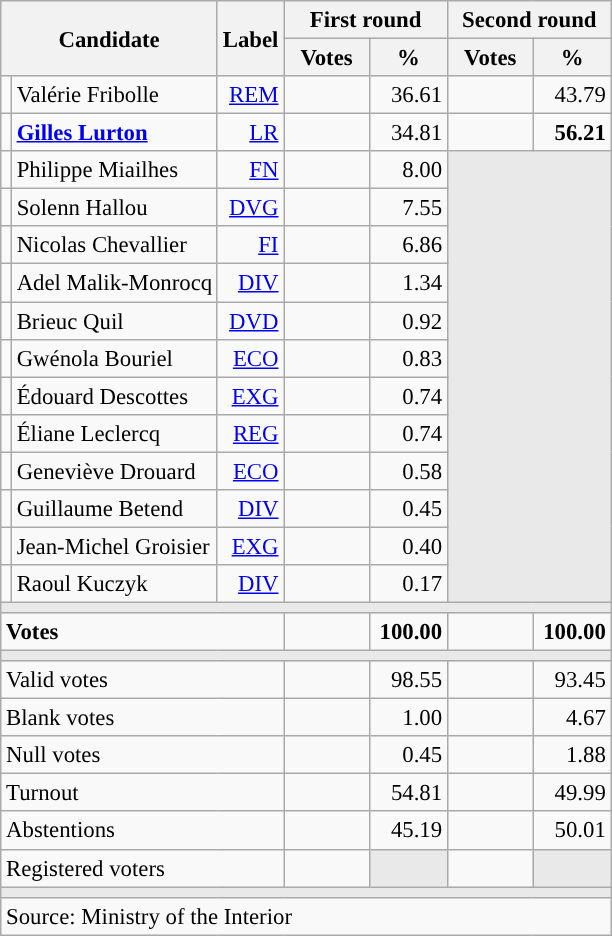<table class="wikitable" style="text-align:right;font-size:95%;">
<tr>
<th rowspan="2" colspan="2">Candidate</th>
<th rowspan="2">Label</th>
<th colspan="2">First round</th>
<th colspan="2">Second round</th>
</tr>
<tr>
<th style="width:50px;">Votes</th>
<th style="width:45px;">%</th>
<th style="width:50px;">Votes</th>
<th style="width:45px;">%</th>
</tr>
<tr>
<td style="color:inherit;background:"></td>
<td style="text-align:left;">Valérie Fribolle</td>
<td><a href='#'>REM</a></td>
<td></td>
<td>36.61</td>
<td></td>
<td>43.79</td>
</tr>
<tr>
<td style="color:inherit;background:"></td>
<td style="text-align:left;"><strong><a href='#'>Gilles Lurton</a></strong></td>
<td><a href='#'>LR</a></td>
<td></td>
<td>34.81</td>
<td><strong></strong></td>
<td><strong>56.21</strong></td>
</tr>
<tr>
<td style="color:inherit;background:"></td>
<td style="text-align:left;">Philippe Miailhes</td>
<td><a href='#'>FN</a></td>
<td></td>
<td>8.00</td>
<td colspan="2" rowspan="12" style="background:#E9E9E9;"></td>
</tr>
<tr>
<td style="color:inherit;background:"></td>
<td style="text-align:left;">Solenn Hallou</td>
<td><a href='#'>DVG</a></td>
<td></td>
<td>7.55</td>
</tr>
<tr>
<td style="color:inherit;background:"></td>
<td style="text-align:left;">Nicolas Chevallier</td>
<td><a href='#'>FI</a></td>
<td></td>
<td>6.86</td>
</tr>
<tr>
<td style="color:inherit;background:"></td>
<td style="text-align:left;">Adel Malik-Monrocq</td>
<td><a href='#'>DIV</a></td>
<td></td>
<td>1.34</td>
</tr>
<tr>
<td style="color:inherit;background:"></td>
<td style="text-align:left;">Brieuc Quil</td>
<td><a href='#'>DVD</a></td>
<td></td>
<td>0.92</td>
</tr>
<tr>
<td style="color:inherit;background:"></td>
<td style="text-align:left;">Gwénola Bouriel</td>
<td><a href='#'>ECO</a></td>
<td></td>
<td>0.83</td>
</tr>
<tr>
<td style="color:inherit;background:"></td>
<td style="text-align:left;">Édouard Descottes</td>
<td><a href='#'>EXG</a></td>
<td></td>
<td>0.74</td>
</tr>
<tr>
<td style="color:inherit;background:"></td>
<td style="text-align:left;">Éliane Leclercq</td>
<td><a href='#'>REG</a></td>
<td></td>
<td>0.74</td>
</tr>
<tr>
<td style="color:inherit;background:"></td>
<td style="text-align:left;">Geneviève Drouard</td>
<td><a href='#'>ECO</a></td>
<td></td>
<td>0.58</td>
</tr>
<tr>
<td style="color:inherit;background:"></td>
<td style="text-align:left;">Guillaume Betend</td>
<td><a href='#'>DIV</a></td>
<td></td>
<td>0.45</td>
</tr>
<tr>
<td style="color:inherit;background:"></td>
<td style="text-align:left;">Jean-Michel Groisier</td>
<td><a href='#'>EXG</a></td>
<td></td>
<td>0.40</td>
</tr>
<tr>
<td style="color:inherit;background:"></td>
<td style="text-align:left;">Raoul Kuczyk</td>
<td><a href='#'>DIV</a></td>
<td></td>
<td>0.17</td>
</tr>
<tr>
<td colspan="7" style="background:#E9E9E9;"></td>
</tr>
<tr style="font-weight:bold;">
<td colspan="3" style="text-align:left;">Votes</td>
<td></td>
<td>100.00</td>
<td></td>
<td>100.00</td>
</tr>
<tr>
<td colspan="7" style="background:#E9E9E9;"></td>
</tr>
<tr>
<td colspan="3" style="text-align:left;">Valid votes</td>
<td></td>
<td>98.55</td>
<td></td>
<td>93.45</td>
</tr>
<tr>
<td colspan="3" style="text-align:left;">Blank votes</td>
<td></td>
<td>1.00</td>
<td></td>
<td>4.67</td>
</tr>
<tr>
<td colspan="3" style="text-align:left;">Null votes</td>
<td></td>
<td>0.45</td>
<td></td>
<td>1.88</td>
</tr>
<tr>
<td colspan="3" style="text-align:left;">Turnout</td>
<td></td>
<td>54.81</td>
<td></td>
<td>49.99</td>
</tr>
<tr>
<td colspan="3" style="text-align:left;">Abstentions</td>
<td></td>
<td>45.19</td>
<td></td>
<td>50.01</td>
</tr>
<tr>
<td colspan="3" style="text-align:left;">Registered voters</td>
<td></td>
<td style="color:inherit;background:#E9E9E9;"></td>
<td></td>
<td style="color:inherit;background:#E9E9E9;"></td>
</tr>
<tr>
<td colspan="7" style="background:#E9E9E9;"></td>
</tr>
<tr>
<td colspan="7" style="text-align:left;">Source: Ministry of the Interior</td>
</tr>
</table>
